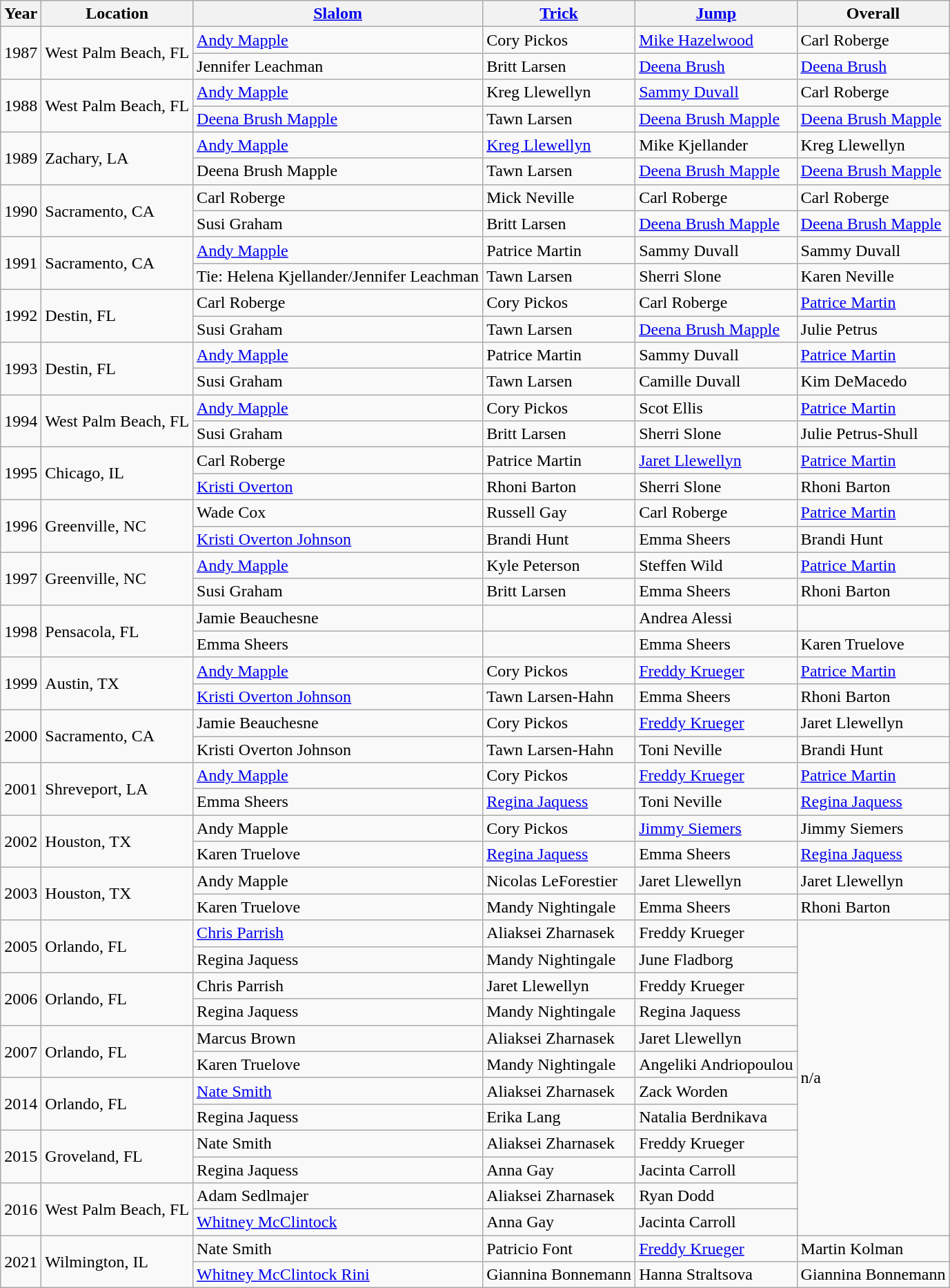<table class="wikitable">
<tr>
<th>Year</th>
<th>Location</th>
<th><a href='#'>Slalom</a></th>
<th><a href='#'>Trick</a></th>
<th><a href='#'>Jump</a></th>
<th>Overall</th>
</tr>
<tr>
<td rowspan="2">1987</td>
<td rowspan="2">West Palm Beach, FL</td>
<td><a href='#'>Andy Mapple</a></td>
<td>Cory Pickos</td>
<td><a href='#'>Mike Hazelwood</a></td>
<td>Carl Roberge</td>
</tr>
<tr>
<td>Jennifer Leachman</td>
<td>Britt Larsen</td>
<td><a href='#'>Deena Brush</a></td>
<td><a href='#'>Deena Brush</a></td>
</tr>
<tr>
<td rowspan="2">1988</td>
<td rowspan="2">West Palm Beach, FL</td>
<td><a href='#'>Andy Mapple</a></td>
<td>Kreg Llewellyn</td>
<td><a href='#'>Sammy Duvall</a></td>
<td>Carl Roberge</td>
</tr>
<tr>
<td><a href='#'>Deena Brush Mapple</a></td>
<td>Tawn Larsen</td>
<td><a href='#'>Deena Brush Mapple</a></td>
<td><a href='#'>Deena Brush Mapple</a></td>
</tr>
<tr>
<td rowspan="2">1989</td>
<td rowspan="2">Zachary, LA</td>
<td><a href='#'>Andy Mapple</a></td>
<td><a href='#'>Kreg Llewellyn</a></td>
<td>Mike Kjellander</td>
<td>Kreg Llewellyn</td>
</tr>
<tr>
<td>Deena Brush Mapple</td>
<td>Tawn Larsen</td>
<td><a href='#'>Deena Brush Mapple</a></td>
<td><a href='#'>Deena Brush Mapple</a></td>
</tr>
<tr>
<td rowspan="2">1990</td>
<td rowspan="2">Sacramento, CA</td>
<td>Carl Roberge</td>
<td>Mick Neville</td>
<td>Carl Roberge</td>
<td>Carl Roberge</td>
</tr>
<tr>
<td>Susi Graham</td>
<td>Britt Larsen</td>
<td><a href='#'>Deena Brush Mapple</a></td>
<td><a href='#'>Deena Brush Mapple</a></td>
</tr>
<tr>
<td rowspan="2">1991</td>
<td rowspan="2">Sacramento, CA</td>
<td><a href='#'>Andy Mapple</a></td>
<td>Patrice Martin</td>
<td>Sammy Duvall</td>
<td>Sammy Duvall</td>
</tr>
<tr>
<td>Tie: Helena Kjellander/Jennifer Leachman</td>
<td>Tawn Larsen</td>
<td>Sherri Slone</td>
<td>Karen Neville</td>
</tr>
<tr>
<td rowspan="2">1992</td>
<td rowspan="2">Destin, FL</td>
<td>Carl Roberge</td>
<td>Cory Pickos</td>
<td>Carl Roberge</td>
<td><a href='#'>Patrice Martin</a></td>
</tr>
<tr>
<td>Susi Graham</td>
<td>Tawn Larsen</td>
<td><a href='#'>Deena Brush Mapple</a></td>
<td>Julie Petrus</td>
</tr>
<tr>
<td rowspan="2">1993</td>
<td rowspan="2">Destin, FL</td>
<td><a href='#'>Andy Mapple</a></td>
<td>Patrice Martin</td>
<td>Sammy Duvall</td>
<td><a href='#'>Patrice Martin</a></td>
</tr>
<tr>
<td>Susi Graham</td>
<td>Tawn Larsen</td>
<td>Camille Duvall</td>
<td>Kim DeMacedo</td>
</tr>
<tr>
<td rowspan="2">1994</td>
<td rowspan="2">West Palm Beach, FL</td>
<td><a href='#'>Andy Mapple</a></td>
<td>Cory Pickos</td>
<td>Scot Ellis</td>
<td><a href='#'>Patrice Martin</a></td>
</tr>
<tr>
<td>Susi Graham</td>
<td>Britt Larsen</td>
<td>Sherri Slone</td>
<td>Julie Petrus-Shull</td>
</tr>
<tr>
<td rowspan="2">1995</td>
<td rowspan="2">Chicago, IL</td>
<td>Carl Roberge</td>
<td>Patrice Martin</td>
<td><a href='#'>Jaret Llewellyn</a></td>
<td><a href='#'>Patrice Martin</a></td>
</tr>
<tr>
<td><a href='#'>Kristi Overton</a></td>
<td>Rhoni Barton</td>
<td>Sherri Slone</td>
<td>Rhoni Barton </td>
</tr>
<tr>
<td rowspan="2">1996</td>
<td rowspan="2">Greenville, NC</td>
<td>Wade Cox</td>
<td>Russell Gay</td>
<td>Carl Roberge</td>
<td><a href='#'>Patrice Martin</a></td>
</tr>
<tr>
<td><a href='#'>Kristi Overton Johnson</a></td>
<td>Brandi Hunt</td>
<td>Emma Sheers</td>
<td>Brandi Hunt</td>
</tr>
<tr>
<td rowspan="2">1997</td>
<td rowspan="2">Greenville, NC</td>
<td><a href='#'>Andy Mapple</a></td>
<td>Kyle Peterson</td>
<td>Steffen Wild</td>
<td><a href='#'>Patrice Martin</a></td>
</tr>
<tr>
<td>Susi Graham</td>
<td>Britt Larsen</td>
<td>Emma Sheers</td>
<td>Rhoni Barton</td>
</tr>
<tr>
<td rowspan="2">1998</td>
<td rowspan="2">Pensacola, FL</td>
<td>Jamie Beauchesne</td>
<td></td>
<td>Andrea Alessi</td>
<td></td>
</tr>
<tr>
<td>Emma Sheers</td>
<td></td>
<td>Emma Sheers</td>
<td>Karen Truelove </td>
</tr>
<tr>
<td rowspan="2">1999</td>
<td rowspan="2">Austin, TX</td>
<td><a href='#'>Andy Mapple</a></td>
<td>Cory Pickos</td>
<td><a href='#'>Freddy Krueger</a></td>
<td><a href='#'>Patrice Martin</a></td>
</tr>
<tr>
<td><a href='#'>Kristi Overton Johnson</a></td>
<td>Tawn Larsen-Hahn</td>
<td>Emma Sheers</td>
<td>Rhoni Barton</td>
</tr>
<tr>
<td rowspan="2">2000</td>
<td rowspan="2">Sacramento, CA</td>
<td>Jamie Beauchesne</td>
<td>Cory Pickos</td>
<td><a href='#'>Freddy Krueger</a></td>
<td>Jaret Llewellyn</td>
</tr>
<tr>
<td>Kristi Overton Johnson</td>
<td>Tawn Larsen-Hahn</td>
<td>Toni Neville</td>
<td>Brandi Hunt</td>
</tr>
<tr>
<td rowspan="2">2001</td>
<td rowspan="2">Shreveport, LA</td>
<td><a href='#'>Andy Mapple</a></td>
<td>Cory Pickos</td>
<td><a href='#'>Freddy Krueger</a></td>
<td><a href='#'>Patrice Martin</a></td>
</tr>
<tr>
<td>Emma Sheers</td>
<td><a href='#'>Regina Jaquess</a></td>
<td>Toni Neville</td>
<td><a href='#'>Regina Jaquess</a></td>
</tr>
<tr>
<td rowspan="2">2002</td>
<td rowspan="2">Houston, TX</td>
<td>Andy Mapple</td>
<td>Cory Pickos</td>
<td><a href='#'>Jimmy Siemers</a></td>
<td>Jimmy Siemers</td>
</tr>
<tr>
<td>Karen Truelove</td>
<td><a href='#'>Regina Jaquess</a></td>
<td>Emma Sheers</td>
<td><a href='#'>Regina Jaquess</a></td>
</tr>
<tr>
<td rowspan="2">2003</td>
<td rowspan="2">Houston, TX</td>
<td>Andy Mapple</td>
<td>Nicolas LeForestier</td>
<td>Jaret Llewellyn</td>
<td>Jaret Llewellyn</td>
</tr>
<tr>
<td>Karen Truelove</td>
<td>Mandy Nightingale</td>
<td>Emma Sheers</td>
<td>Rhoni Barton</td>
</tr>
<tr>
<td rowspan="2">2005</td>
<td rowspan="2">Orlando, FL</td>
<td><a href='#'>Chris Parrish</a></td>
<td>Aliaksei Zharnasek</td>
<td>Freddy Krueger</td>
<td rowspan="12">n/a</td>
</tr>
<tr>
<td>Regina Jaquess</td>
<td>Mandy Nightingale</td>
<td>June Fladborg</td>
</tr>
<tr>
<td rowspan="2">2006</td>
<td rowspan="2">Orlando, FL</td>
<td>Chris Parrish</td>
<td>Jaret Llewellyn</td>
<td>Freddy Krueger</td>
</tr>
<tr>
<td>Regina Jaquess</td>
<td>Mandy Nightingale</td>
<td>Regina Jaquess</td>
</tr>
<tr>
<td rowspan="2">2007</td>
<td rowspan="2">Orlando, FL</td>
<td>Marcus Brown</td>
<td>Aliaksei Zharnasek</td>
<td>Jaret Llewellyn</td>
</tr>
<tr>
<td>Karen Truelove</td>
<td>Mandy Nightingale</td>
<td>Angeliki Andriopoulou</td>
</tr>
<tr>
<td rowspan="2">2014</td>
<td rowspan="2">Orlando, FL</td>
<td><a href='#'>Nate Smith</a></td>
<td>Aliaksei Zharnasek</td>
<td>Zack Worden</td>
</tr>
<tr>
<td>Regina Jaquess</td>
<td>Erika Lang</td>
<td>Natalia Berdnikava</td>
</tr>
<tr>
<td rowspan="2">2015</td>
<td rowspan="2">Groveland, FL</td>
<td>Nate Smith</td>
<td>Aliaksei Zharnasek</td>
<td>Freddy Krueger</td>
</tr>
<tr>
<td>Regina Jaquess</td>
<td>Anna Gay</td>
<td>Jacinta Carroll</td>
</tr>
<tr>
<td rowspan="2">2016</td>
<td rowspan="2">West Palm Beach, FL</td>
<td>Adam Sedlmajer</td>
<td>Aliaksei Zharnasek</td>
<td>Ryan Dodd</td>
</tr>
<tr>
<td><a href='#'>Whitney McClintock</a></td>
<td>Anna Gay</td>
<td>Jacinta Carroll</td>
</tr>
<tr>
<td rowspan="2">2021</td>
<td rowspan="2">Wilmington, IL</td>
<td>Nate Smith</td>
<td>Patricio Font</td>
<td><a href='#'>Freddy Krueger</a></td>
<td>Martin Kolman</td>
</tr>
<tr>
<td><a href='#'>Whitney McClintock Rini</a></td>
<td>Giannina Bonnemann</td>
<td>Hanna Straltsova</td>
<td>Giannina Bonnemann</td>
</tr>
</table>
